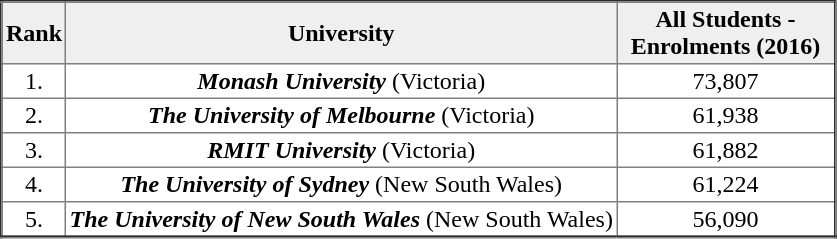<table border="2" cellspacing="1" cellpadding="2" style="border-collapse: collapse;">
<tr>
<th colspan=1 style="background:#efefef;" align=center>Rank</th>
<th colspan=1 style="background:#efefef;" align=center>University</th>
<th colspan=1 style="background:#efefef;" align=center width=140>All Students - Enrolments (2016)</th>
</tr>
<tr>
<td align=center>1.</td>
<td align=center><strong><em>Monash University</em></strong> (Victoria)</td>
<td align=center>73,807</td>
</tr>
<tr>
<td align=center>2.</td>
<td align=center><strong><em>The University of Melbourne</em></strong> (Victoria)</td>
<td align=center>61,938</td>
</tr>
<tr>
<td align=center>3.</td>
<td align=center><strong><em>RMIT University</em></strong> (Victoria)</td>
<td align=center>61,882</td>
</tr>
<tr>
<td align=center>4.</td>
<td align=center><strong><em>The University of Sydney</em></strong> (New South Wales)</td>
<td align=center>61,224</td>
</tr>
<tr>
<td align=center>5.</td>
<td align=center><strong><em>The University of New South Wales</em></strong> (New South Wales)</td>
<td align=center>56,090</td>
</tr>
<tr>
</tr>
</table>
